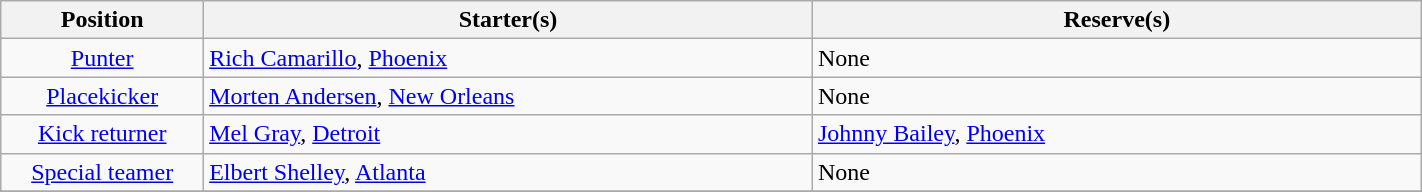<table class="wikitable" width=75%>
<tr>
<th width=10%>Position</th>
<th width=30%>Starter(s)</th>
<th width=30%>Reserve(s)</th>
</tr>
<tr>
<td align=center><a href='#'>Punter</a></td>
<td> <a href='#'>Rich Camarillo</a>, <a href='#'>Phoenix</a></td>
<td>None</td>
</tr>
<tr>
<td align=center><a href='#'>Placekicker</a></td>
<td> <a href='#'>Morten Andersen</a>, <a href='#'>New Orleans</a></td>
<td>None</td>
</tr>
<tr>
<td align=center><a href='#'>Kick returner</a></td>
<td> <a href='#'>Mel Gray</a>, <a href='#'>Detroit</a></td>
<td> <a href='#'>Johnny Bailey</a>, <a href='#'>Phoenix</a></td>
</tr>
<tr>
<td align=center><a href='#'>Special teamer</a></td>
<td> <a href='#'>Elbert Shelley</a>, <a href='#'>Atlanta</a></td>
<td>None</td>
</tr>
<tr>
</tr>
</table>
